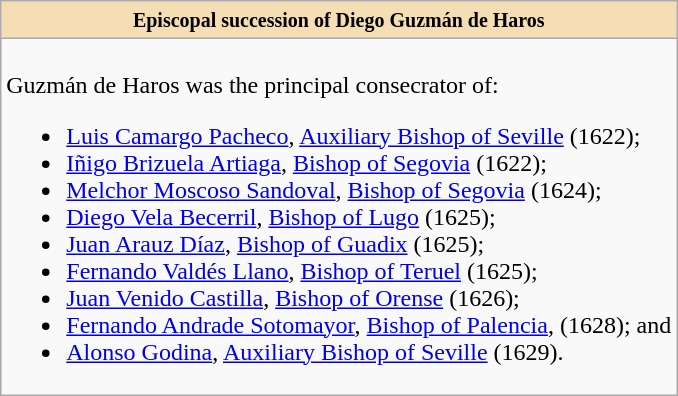<table role="presentation" class="wikitable mw-collapsible mw-collapsed"|>
<tr>
<th style="background:#F5DEB3"><small>Episcopal succession of Diego Guzmán de Haros</small></th>
</tr>
<tr>
<td><br>Guzmán de Haros was the principal consecrator of:<ul><li><a href='#'>Luis Camargo Pacheco</a>, <a href='#'>Auxiliary Bishop of Seville</a> (1622);</li><li><a href='#'>Iñigo Brizuela Artiaga</a>, <a href='#'>Bishop of Segovia</a> (1622);</li><li><a href='#'>Melchor Moscoso Sandoval</a>, <a href='#'>Bishop of Segovia</a> (1624);</li><li><a href='#'>Diego Vela Becerril</a>, <a href='#'>Bishop of Lugo</a> (1625);</li><li><a href='#'>Juan Arauz Díaz</a>, <a href='#'>Bishop of Guadix</a> (1625);</li><li><a href='#'>Fernando Valdés Llano</a>, <a href='#'>Bishop of Teruel</a> (1625);</li><li><a href='#'>Juan Venido Castilla</a>, <a href='#'>Bishop of Orense</a> (1626);</li><li><a href='#'>Fernando Andrade Sotomayor</a>, <a href='#'>Bishop of Palencia</a>, (1628); and</li><li><a href='#'>Alonso Godina</a>, <a href='#'>Auxiliary Bishop of Seville</a> (1629).</li></ul></td>
</tr>
</table>
